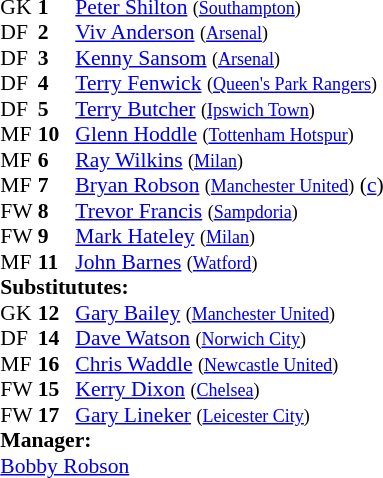<table cellspacing="0" cellpadding="0" style="font-size:90%; margin:0.2em auto;">
<tr>
<th width="25"></th>
<th width="25"></th>
</tr>
<tr>
<td>GK</td>
<td><strong>1</strong></td>
<td><a href='#'>Peter Shilton</a> <small>(<a href='#'>Southampton</a>)</small></td>
</tr>
<tr>
<td>DF</td>
<td><strong>2</strong></td>
<td><a href='#'>Viv Anderson</a> <small>(<a href='#'>Arsenal</a>)</small></td>
</tr>
<tr>
<td>DF</td>
<td><strong>3</strong></td>
<td><a href='#'>Kenny Sansom</a> <small>(<a href='#'>Arsenal</a>)</small></td>
</tr>
<tr>
<td>DF</td>
<td><strong>4</strong></td>
<td><a href='#'>Terry Fenwick</a> <small>(<a href='#'>Queen's Park Rangers</a>)</small></td>
</tr>
<tr>
<td>DF</td>
<td><strong>5</strong></td>
<td><a href='#'>Terry Butcher</a> <small>(<a href='#'>Ipswich Town</a>)</small></td>
</tr>
<tr>
<td>MF</td>
<td><strong>10</strong></td>
<td><a href='#'>Glenn Hoddle</a> <small>(<a href='#'>Tottenham Hotspur</a>)</small></td>
<td></td>
<td></td>
</tr>
<tr>
<td>MF</td>
<td><strong>6</strong></td>
<td><a href='#'>Ray Wilkins</a> <small>(<a href='#'>Milan</a>)</small></td>
<td></td>
</tr>
<tr>
<td>MF</td>
<td><strong>7</strong></td>
<td><a href='#'>Bryan Robson</a> <small>(<a href='#'>Manchester United</a>)</small> (<a href='#'>c</a>)</td>
</tr>
<tr>
<td>FW</td>
<td><strong>8</strong></td>
<td><a href='#'>Trevor Francis</a> <small>(<a href='#'>Sampdoria</a>)</small></td>
</tr>
<tr>
<td>FW</td>
<td><strong>9</strong></td>
<td><a href='#'>Mark Hateley</a> <small>(<a href='#'>Milan</a>)</small></td>
</tr>
<tr>
<td>MF</td>
<td><strong>11</strong></td>
<td><a href='#'>John Barnes</a> <small>(<a href='#'>Watford</a>)</small></td>
<td></td>
<td></td>
</tr>
<tr>
<td colspan=3><strong>Substitututes:</strong></td>
</tr>
<tr>
<td>GK</td>
<td><strong>12</strong></td>
<td><a href='#'>Gary Bailey</a> <small>(<a href='#'>Manchester United</a>)</small></td>
</tr>
<tr>
<td>DF</td>
<td><strong>14</strong></td>
<td><a href='#'>Dave Watson</a> <small>(<a href='#'>Norwich City</a>)</small></td>
</tr>
<tr>
<td>MF</td>
<td><strong>16</strong></td>
<td><a href='#'>Chris Waddle</a> <small>(<a href='#'>Newcastle United</a>)</small></td>
<td></td>
<td></td>
</tr>
<tr>
<td>FW</td>
<td><strong>15</strong></td>
<td><a href='#'>Kerry Dixon</a> <small>(<a href='#'>Chelsea</a>)</small></td>
</tr>
<tr>
<td>FW</td>
<td><strong>17</strong></td>
<td><a href='#'>Gary Lineker</a> <small>(<a href='#'>Leicester City</a>)</small></td>
<td></td>
<td></td>
</tr>
<tr>
<td colspan=3><strong>Manager:</strong></td>
</tr>
<tr>
<td colspan=4> <a href='#'>Bobby Robson</a></td>
</tr>
</table>
